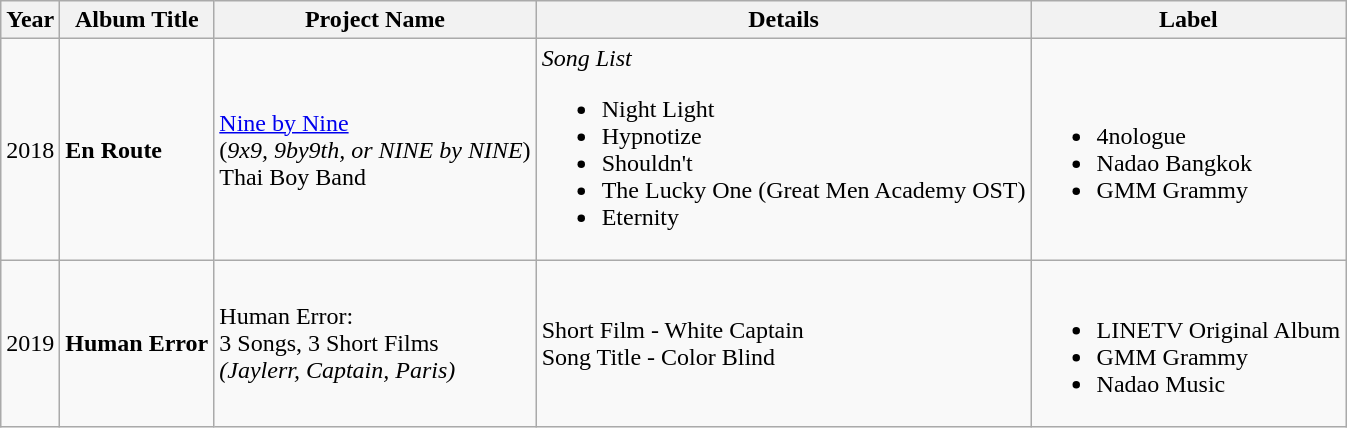<table class="wikitable">
<tr>
<th>Year</th>
<th>Album Title</th>
<th>Project Name</th>
<th>Details</th>
<th>Label</th>
</tr>
<tr>
<td>2018</td>
<td><strong>En Route</strong></td>
<td><a href='#'>Nine by Nine</a><br>(<em>9x9, 9by9th, or NINE by NINE</em>)<br>Thai Boy Band</td>
<td><em>Song List</em><br><ul><li>Night Light</li><li>Hypnotize</li><li>Shouldn't</li><li>The Lucky One  (Great Men Academy OST)</li><li>Eternity</li></ul></td>
<td><br><ul><li>4nologue</li><li>Nadao Bangkok</li><li>GMM Grammy</li></ul></td>
</tr>
<tr>
<td>2019</td>
<td><strong>Human Error</strong></td>
<td>Human Error:<br>3 Songs, 3 Short Films<br><em>(Jaylerr, Captain, Paris)</em></td>
<td>Short Film - White Captain<br>Song Title -  Color Blind</td>
<td><br><ul><li>LINETV Original Album</li><li>GMM Grammy</li><li>Nadao Music</li></ul></td>
</tr>
</table>
